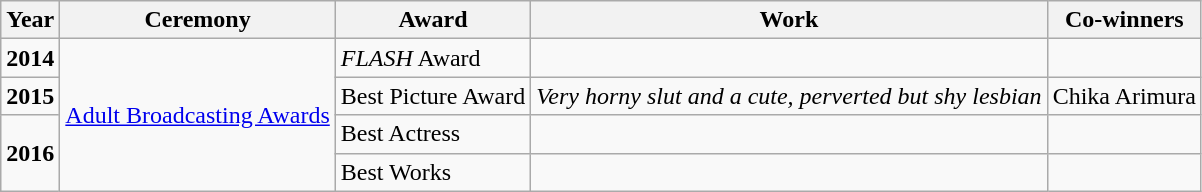<table class="wikitable">
<tr>
<th>Year</th>
<th>Ceremony</th>
<th>Award</th>
<th>Work</th>
<th>Co-winners</th>
</tr>
<tr>
<td><strong>2014</strong></td>
<td rowspan="4"><a href='#'>Adult Broadcasting Awards</a></td>
<td><em>FLASH</em> Award</td>
<td></td>
<td></td>
</tr>
<tr>
<td><strong>2015</strong></td>
<td>Best Picture Award</td>
<td><em>Very horny slut and a cute, perverted but shy lesbian</em></td>
<td>Chika Arimura</td>
</tr>
<tr>
<td rowspan="2"><strong>2016</strong></td>
<td>Best Actress</td>
<td></td>
<td></td>
</tr>
<tr>
<td>Best Works</td>
<td></td>
<td></td>
</tr>
</table>
